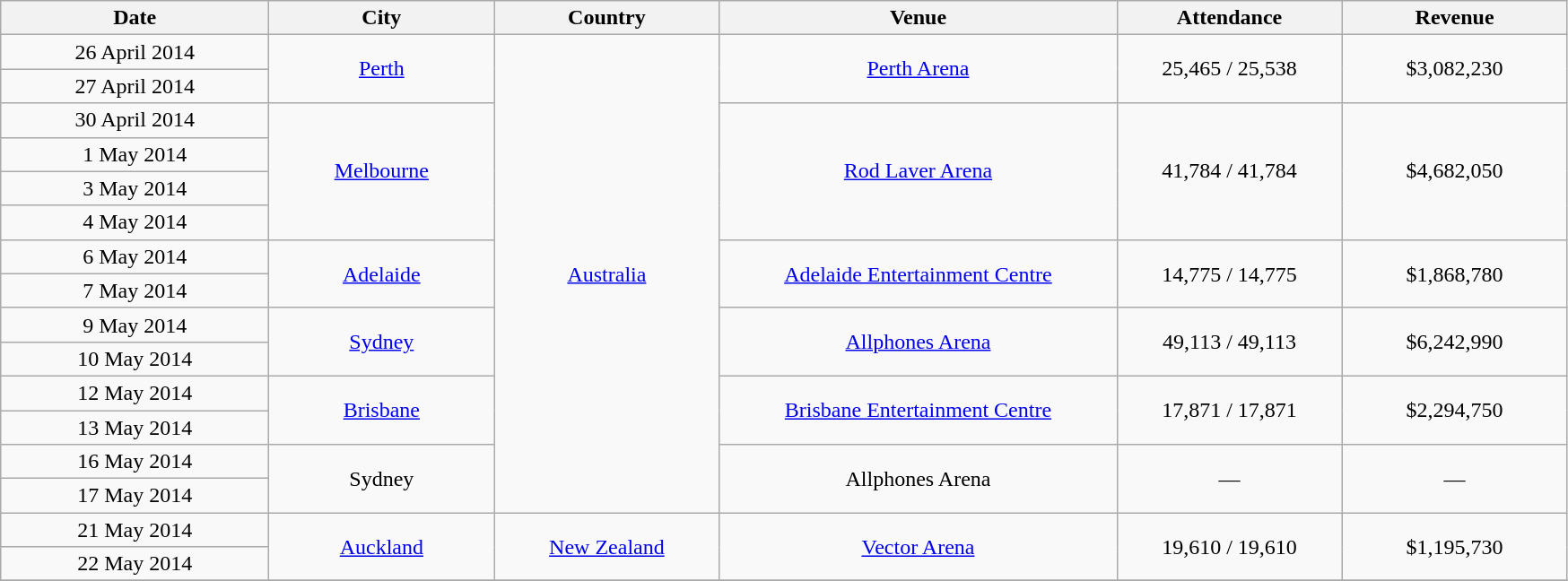<table class="wikitable" style="text-align:center;">
<tr>
<th scope="col" style="width:12em;">Date</th>
<th scope="col" style="width:10em;">City</th>
<th scope="col" style="width:10em;">Country</th>
<th scope="col" style="width:18em;">Venue</th>
<th scope="col" style="width:10em;">Attendance</th>
<th scope="col" style="width:10em;">Revenue</th>
</tr>
<tr>
<td>26 April 2014</td>
<td rowspan="2"><a href='#'>Perth</a></td>
<td rowspan="14"><a href='#'>Australia</a></td>
<td rowspan="2"><a href='#'>Perth Arena</a></td>
<td rowspan="2">25,465 / 25,538</td>
<td rowspan="2">$3,082,230</td>
</tr>
<tr>
<td>27 April 2014</td>
</tr>
<tr>
<td>30 April 2014</td>
<td rowspan="4"><a href='#'>Melbourne</a></td>
<td rowspan="4"><a href='#'>Rod Laver Arena</a></td>
<td rowspan="4">41,784 / 41,784</td>
<td rowspan="4">$4,682,050</td>
</tr>
<tr>
<td>1 May 2014</td>
</tr>
<tr>
<td>3 May 2014</td>
</tr>
<tr>
<td>4 May 2014</td>
</tr>
<tr>
<td>6 May 2014</td>
<td rowspan="2"><a href='#'>Adelaide</a></td>
<td rowspan="2"><a href='#'>Adelaide Entertainment Centre</a></td>
<td rowspan="2">14,775 / 14,775</td>
<td rowspan="2">$1,868,780</td>
</tr>
<tr>
<td>7 May 2014</td>
</tr>
<tr>
<td>9 May 2014</td>
<td rowspan="2"><a href='#'>Sydney</a></td>
<td rowspan="2"><a href='#'>Allphones Arena</a></td>
<td rowspan="2">49,113 / 49,113</td>
<td rowspan="2">$6,242,990</td>
</tr>
<tr>
<td>10 May 2014</td>
</tr>
<tr>
<td>12 May 2014</td>
<td rowspan="2"><a href='#'>Brisbane</a></td>
<td rowspan="2"><a href='#'>Brisbane Entertainment Centre</a></td>
<td rowspan="2">17,871 / 17,871</td>
<td rowspan="2">$2,294,750</td>
</tr>
<tr>
<td>13 May 2014</td>
</tr>
<tr>
<td>16 May 2014</td>
<td rowspan="2">Sydney</td>
<td rowspan="2">Allphones Arena</td>
<td rowspan="2">—</td>
<td rowspan="2">—</td>
</tr>
<tr>
<td>17 May 2014</td>
</tr>
<tr>
<td>21 May 2014</td>
<td rowspan="2"><a href='#'>Auckland</a></td>
<td rowspan="2"><a href='#'>New Zealand</a></td>
<td rowspan="2"><a href='#'>Vector Arena</a></td>
<td rowspan="2">19,610 / 19,610</td>
<td rowspan="2">$1,195,730</td>
</tr>
<tr>
<td>22 May 2014</td>
</tr>
<tr>
</tr>
</table>
